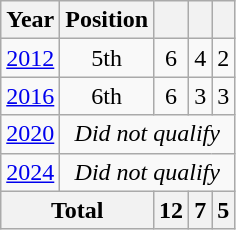<table class="wikitable" style="text-align: center;">
<tr>
<th>Year</th>
<th>Position</th>
<th></th>
<th></th>
<th></th>
</tr>
<tr>
<td> <a href='#'>2012</a></td>
<td>5th</td>
<td>6</td>
<td>4</td>
<td>2</td>
</tr>
<tr>
<td> <a href='#'>2016</a></td>
<td>6th</td>
<td>6</td>
<td>3</td>
<td>3</td>
</tr>
<tr>
<td> <a href='#'>2020</a></td>
<td colspan=4 rowspan=1 align=center><em>Did not qualify</em></td>
</tr>
<tr>
<td> <a href='#'>2024</a></td>
<td colspan=4 rowspan=1 align=center><em>Did not qualify</em></td>
</tr>
<tr>
<th colspan=2>Total</th>
<th>12</th>
<th>7</th>
<th>5</th>
</tr>
</table>
